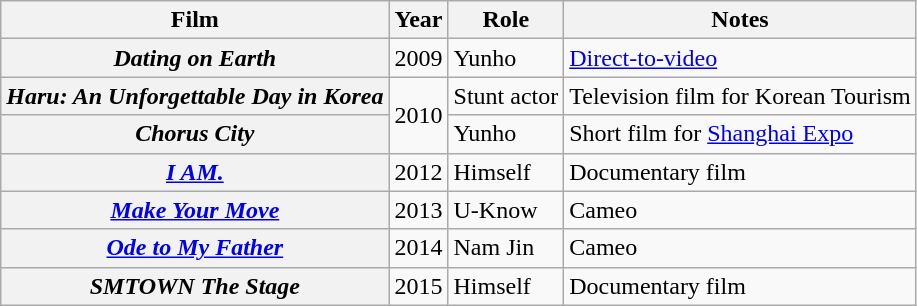<table class="wikitable plainrowheaders sortable">
<tr>
<th scope="col">Film</th>
<th scope="col">Year</th>
<th scope="col">Role</th>
<th scope="col" class="unsortable">Notes</th>
</tr>
<tr>
<th scope="row"><em>Dating on Earth</em></th>
<td>2009</td>
<td>Yunho</td>
<td><a href='#'>Direct-to-video</a></td>
</tr>
<tr>
<th scope="row"><em>Haru: An Unforgettable Day in Korea</em></th>
<td rowspan="2">2010</td>
<td>Stunt actor</td>
<td>Television film for Korean Tourism</td>
</tr>
<tr>
<th scope="row"><em>Chorus City</em></th>
<td>Yunho</td>
<td>Short film for <a href='#'>Shanghai Expo</a></td>
</tr>
<tr>
<th scope="row"><em><a href='#'>I AM.</a></em></th>
<td>2012</td>
<td>Himself</td>
<td>Documentary film</td>
</tr>
<tr>
<th scope="row"><em><a href='#'>Make Your Move</a></em></th>
<td>2013</td>
<td>U-Know</td>
<td>Cameo</td>
</tr>
<tr>
<th scope="row"><em><a href='#'>Ode to My Father</a></em></th>
<td>2014</td>
<td>Nam Jin</td>
<td>Cameo</td>
</tr>
<tr>
<th scope="row"><em>SMTOWN The Stage</em></th>
<td>2015</td>
<td>Himself</td>
<td>Documentary film</td>
</tr>
</table>
